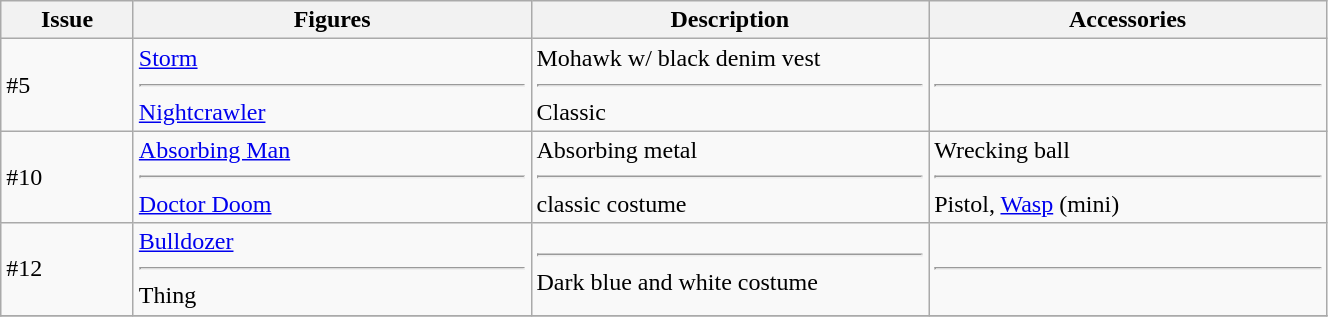<table class="wikitable" width="70%">
<tr>
<th width=10%>Issue</th>
<th width=30%>Figures</th>
<th width=30%>Description</th>
<th width=30%>Accessories</th>
</tr>
<tr>
<td>#5</td>
<td><a href='#'>Storm</a><hr><a href='#'>Nightcrawler</a></td>
<td>Mohawk w/ black denim vest<hr>Classic</td>
<td> <hr> </td>
</tr>
<tr>
<td>#10</td>
<td><a href='#'>Absorbing Man</a><hr><a href='#'>Doctor Doom</a></td>
<td>Absorbing metal<hr>classic costume</td>
<td>Wrecking ball<hr>Pistol, <a href='#'>Wasp</a> (mini)</td>
</tr>
<tr>
<td>#12</td>
<td><a href='#'>Bulldozer</a><hr>Thing</td>
<td><hr>Dark blue and white costume</td>
<td> <hr> </td>
</tr>
<tr>
</tr>
</table>
